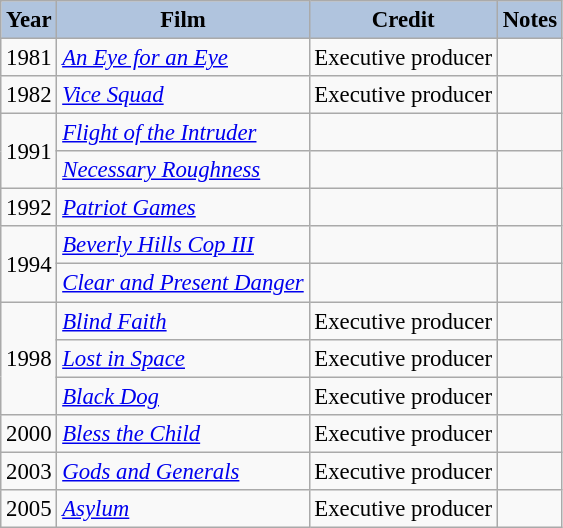<table class="wikitable" style="font-size:95%;">
<tr>
<th style="background:#B0C4DE;">Year</th>
<th style="background:#B0C4DE;">Film</th>
<th style="background:#B0C4DE;">Credit</th>
<th style="background:#B0C4DE;">Notes</th>
</tr>
<tr>
<td>1981</td>
<td><em><a href='#'>An Eye for an Eye</a></em></td>
<td>Executive producer</td>
<td></td>
</tr>
<tr>
<td>1982</td>
<td><em><a href='#'>Vice Squad</a></em></td>
<td>Executive producer</td>
<td></td>
</tr>
<tr>
<td rowspan=2>1991</td>
<td><em><a href='#'>Flight of the Intruder</a></em></td>
<td></td>
<td></td>
</tr>
<tr>
<td><em><a href='#'>Necessary Roughness</a></em></td>
<td></td>
<td></td>
</tr>
<tr>
<td>1992</td>
<td><em><a href='#'>Patriot Games</a></em></td>
<td></td>
<td></td>
</tr>
<tr>
<td rowspan=2>1994</td>
<td><em><a href='#'>Beverly Hills Cop III</a></em></td>
<td></td>
<td></td>
</tr>
<tr>
<td><em><a href='#'>Clear and Present Danger</a></em></td>
<td></td>
<td></td>
</tr>
<tr>
<td rowspan=3>1998</td>
<td><em><a href='#'>Blind Faith</a></em></td>
<td>Executive producer</td>
<td></td>
</tr>
<tr>
<td><em><a href='#'>Lost in Space</a></em></td>
<td>Executive producer</td>
<td></td>
</tr>
<tr>
<td><em><a href='#'>Black Dog</a></em></td>
<td>Executive producer</td>
<td></td>
</tr>
<tr>
<td>2000</td>
<td><em><a href='#'>Bless the Child</a></em></td>
<td>Executive producer</td>
<td></td>
</tr>
<tr>
<td>2003</td>
<td><em><a href='#'>Gods and Generals</a></em></td>
<td>Executive producer</td>
<td></td>
</tr>
<tr>
<td>2005</td>
<td><em><a href='#'>Asylum</a></em></td>
<td>Executive producer</td>
<td></td>
</tr>
</table>
